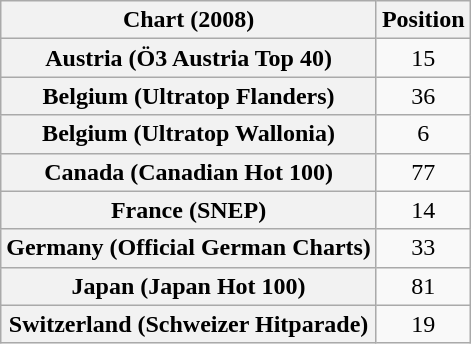<table class="wikitable sortable plainrowheaders" style="text-align:center;">
<tr>
<th scope="col">Chart (2008)</th>
<th scope="col">Position</th>
</tr>
<tr>
<th scope="row">Austria (Ö3 Austria Top 40)</th>
<td>15</td>
</tr>
<tr>
<th scope="row">Belgium (Ultratop Flanders)</th>
<td>36</td>
</tr>
<tr>
<th scope="row">Belgium (Ultratop Wallonia)</th>
<td>6</td>
</tr>
<tr>
<th scope="row">Canada (Canadian Hot 100)</th>
<td>77</td>
</tr>
<tr>
<th scope="row">France (SNEP)</th>
<td>14</td>
</tr>
<tr>
<th scope="row">Germany (Official German Charts)</th>
<td>33</td>
</tr>
<tr>
<th scope="row">Japan (Japan Hot 100)</th>
<td>81</td>
</tr>
<tr>
<th scope="row">Switzerland (Schweizer Hitparade)</th>
<td>19</td>
</tr>
</table>
